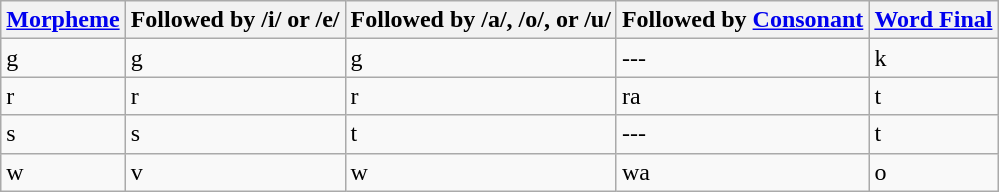<table class="wikitable">
<tr>
<th><a href='#'>Morpheme</a></th>
<th>Followed by /i/ or /e/</th>
<th>Followed by /a/, /o/, or /u/</th>
<th>Followed by <a href='#'>Consonant</a></th>
<th><a href='#'>Word Final</a></th>
</tr>
<tr>
<td>g</td>
<td>g</td>
<td>g</td>
<td>---</td>
<td>k</td>
</tr>
<tr>
<td>r</td>
<td>r</td>
<td>r</td>
<td>ra</td>
<td>t</td>
</tr>
<tr>
<td>s</td>
<td>s</td>
<td>t</td>
<td>---</td>
<td>t</td>
</tr>
<tr>
<td>w</td>
<td>v</td>
<td>w</td>
<td>wa</td>
<td>o</td>
</tr>
</table>
